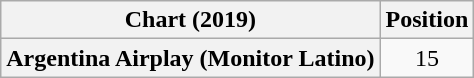<table class="wikitable sortable plainrowheaders" style="text-align:center">
<tr>
<th scope="col">Chart (2019)</th>
<th scope="col">Position</th>
</tr>
<tr>
<th scope="row">Argentina Airplay (Monitor Latino)</th>
<td>15</td>
</tr>
</table>
